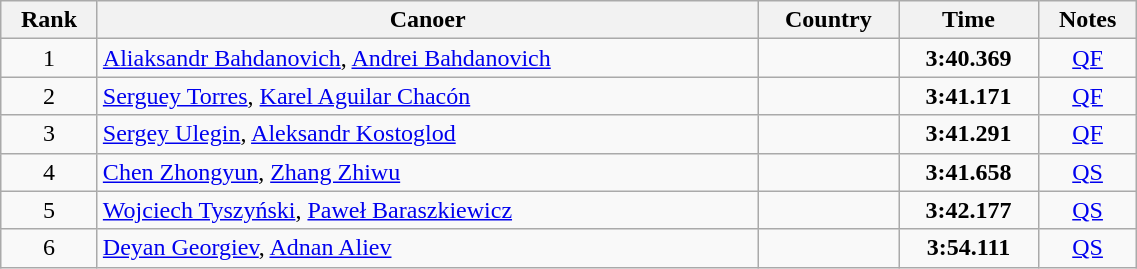<table class="wikitable sortable" width=60% style="text-align:center">
<tr>
<th>Rank</th>
<th>Canoer</th>
<th>Country</th>
<th>Time</th>
<th>Notes</th>
</tr>
<tr>
<td>1</td>
<td align=left><a href='#'>Aliaksandr Bahdanovich</a>, <a href='#'>Andrei Bahdanovich</a></td>
<td align=left></td>
<td><strong>3:40.369 </strong></td>
<td><a href='#'>QF</a></td>
</tr>
<tr>
<td>2</td>
<td align=left><a href='#'>Serguey Torres</a>, <a href='#'>Karel Aguilar Chacón</a></td>
<td align=left></td>
<td><strong>3:41.171 </strong></td>
<td><a href='#'>QF</a></td>
</tr>
<tr>
<td>3</td>
<td align=left><a href='#'>Sergey Ulegin</a>, <a href='#'>Aleksandr Kostoglod</a></td>
<td align=left></td>
<td><strong>3:41.291 </strong></td>
<td><a href='#'>QF</a></td>
</tr>
<tr>
<td>4</td>
<td align=left><a href='#'>Chen Zhongyun</a>, <a href='#'>Zhang Zhiwu</a></td>
<td align=left></td>
<td><strong>3:41.658 </strong></td>
<td><a href='#'>QS</a></td>
</tr>
<tr>
<td>5</td>
<td align=left><a href='#'>Wojciech Tyszyński</a>, <a href='#'>Paweł Baraszkiewicz</a></td>
<td align=left></td>
<td><strong>3:42.177  </strong></td>
<td><a href='#'>QS</a></td>
</tr>
<tr>
<td>6</td>
<td align=left><a href='#'>Deyan Georgiev</a>, <a href='#'>Adnan Aliev</a></td>
<td align=left></td>
<td><strong>3:54.111 </strong></td>
<td><a href='#'>QS</a></td>
</tr>
</table>
